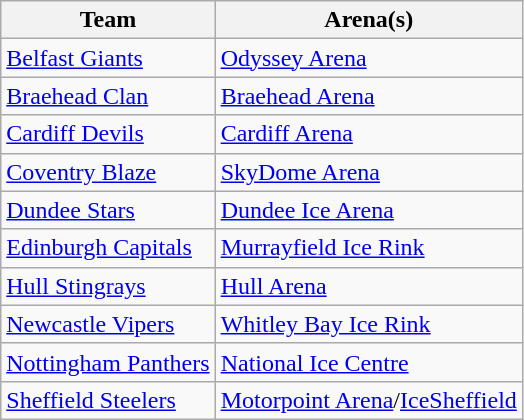<table class="wikitable">
<tr>
<th>Team</th>
<th>Arena(s)</th>
</tr>
<tr>
<td><a href='#'>Belfast Giants</a></td>
<td><a href='#'>Odyssey Arena</a></td>
</tr>
<tr>
<td><a href='#'>Braehead Clan</a></td>
<td><a href='#'>Braehead Arena</a></td>
</tr>
<tr>
<td><a href='#'>Cardiff Devils</a></td>
<td><a href='#'>Cardiff Arena</a></td>
</tr>
<tr>
<td><a href='#'>Coventry Blaze</a></td>
<td><a href='#'>SkyDome Arena</a></td>
</tr>
<tr>
<td><a href='#'>Dundee Stars</a></td>
<td><a href='#'>Dundee Ice Arena</a></td>
</tr>
<tr>
<td><a href='#'>Edinburgh Capitals</a></td>
<td><a href='#'>Murrayfield Ice Rink</a></td>
</tr>
<tr>
<td><a href='#'>Hull Stingrays</a></td>
<td><a href='#'>Hull Arena</a></td>
</tr>
<tr>
<td><a href='#'>Newcastle Vipers</a></td>
<td><a href='#'>Whitley Bay Ice Rink</a></td>
</tr>
<tr>
<td><a href='#'>Nottingham Panthers</a></td>
<td><a href='#'>National Ice Centre</a></td>
</tr>
<tr>
<td><a href='#'>Sheffield Steelers</a></td>
<td><a href='#'>Motorpoint Arena</a>/<a href='#'>IceSheffield</a></td>
</tr>
</table>
